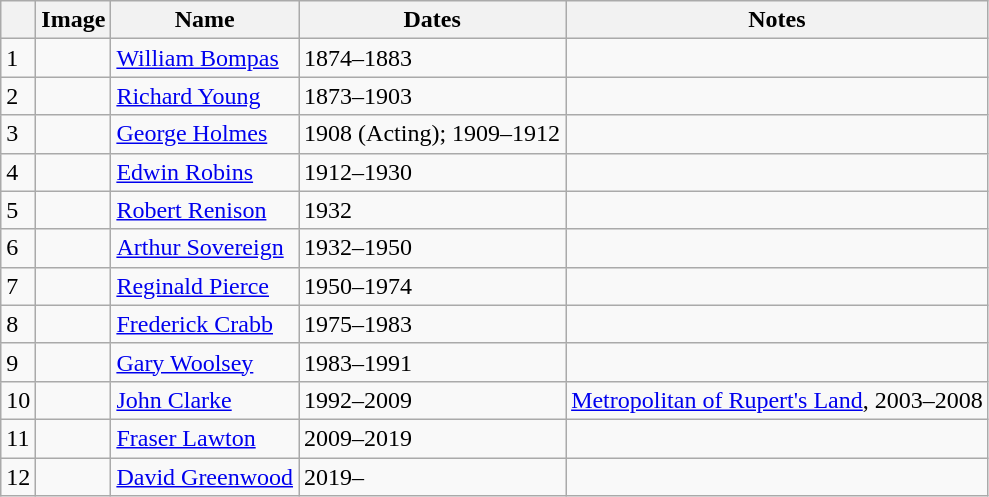<table class="wikitable">
<tr>
<th></th>
<th>Image</th>
<th>Name</th>
<th>Dates</th>
<th>Notes</th>
</tr>
<tr>
<td>1</td>
<td></td>
<td><a href='#'>William Bompas</a></td>
<td>1874–1883</td>
<td></td>
</tr>
<tr>
<td>2</td>
<td></td>
<td><a href='#'>Richard Young</a></td>
<td>1873–1903</td>
<td></td>
</tr>
<tr>
<td>3</td>
<td></td>
<td><a href='#'>George Holmes</a></td>
<td>1908 (Acting); 1909–1912</td>
<td></td>
</tr>
<tr>
<td>4</td>
<td></td>
<td><a href='#'>Edwin Robins</a></td>
<td>1912–1930</td>
<td></td>
</tr>
<tr>
<td>5</td>
<td></td>
<td><a href='#'>Robert Renison</a></td>
<td>1932</td>
<td></td>
</tr>
<tr>
<td>6</td>
<td></td>
<td><a href='#'>Arthur Sovereign</a></td>
<td>1932–1950</td>
<td></td>
</tr>
<tr>
<td>7</td>
<td></td>
<td><a href='#'>Reginald Pierce</a></td>
<td>1950–1974</td>
<td></td>
</tr>
<tr>
<td>8</td>
<td></td>
<td><a href='#'>Frederick Crabb</a></td>
<td>1975–1983</td>
<td></td>
</tr>
<tr>
<td>9</td>
<td></td>
<td><a href='#'>Gary Woolsey</a></td>
<td>1983–1991</td>
<td></td>
</tr>
<tr>
<td>10</td>
<td></td>
<td><a href='#'>John Clarke</a></td>
<td>1992–2009</td>
<td><a href='#'>Metropolitan of Rupert's Land</a>, 2003–2008</td>
</tr>
<tr>
<td>11</td>
<td></td>
<td><a href='#'>Fraser Lawton</a></td>
<td>2009–2019</td>
<td></td>
</tr>
<tr>
<td>12</td>
<td></td>
<td><a href='#'>David Greenwood</a></td>
<td>2019–</td>
</tr>
</table>
